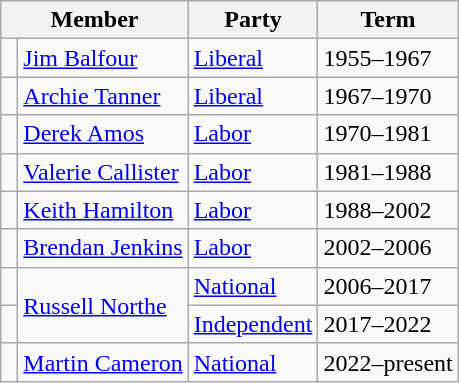<table class="wikitable">
<tr>
<th colspan=2>Member</th>
<th>Party</th>
<th>Term</th>
</tr>
<tr>
<td> </td>
<td><a href='#'>Jim Balfour</a></td>
<td><a href='#'>Liberal</a></td>
<td>1955–1967</td>
</tr>
<tr>
<td> </td>
<td><a href='#'>Archie Tanner</a></td>
<td><a href='#'>Liberal</a></td>
<td>1967–1970</td>
</tr>
<tr>
<td> </td>
<td><a href='#'>Derek Amos</a></td>
<td><a href='#'>Labor</a></td>
<td>1970–1981</td>
</tr>
<tr>
<td> </td>
<td><a href='#'>Valerie Callister</a></td>
<td><a href='#'>Labor</a></td>
<td>1981–1988</td>
</tr>
<tr>
<td> </td>
<td><a href='#'>Keith Hamilton</a></td>
<td><a href='#'>Labor</a></td>
<td>1988–2002</td>
</tr>
<tr>
<td> </td>
<td><a href='#'>Brendan Jenkins</a></td>
<td><a href='#'>Labor</a></td>
<td>2002–2006</td>
</tr>
<tr>
<td> </td>
<td rowspan=2><a href='#'>Russell Northe</a></td>
<td><a href='#'>National</a></td>
<td>2006–2017</td>
</tr>
<tr>
<td> </td>
<td><a href='#'>Independent</a></td>
<td>2017–2022</td>
</tr>
<tr>
<td> </td>
<td><a href='#'>Martin Cameron</a></td>
<td><a href='#'>National</a></td>
<td>2022–present</td>
</tr>
</table>
